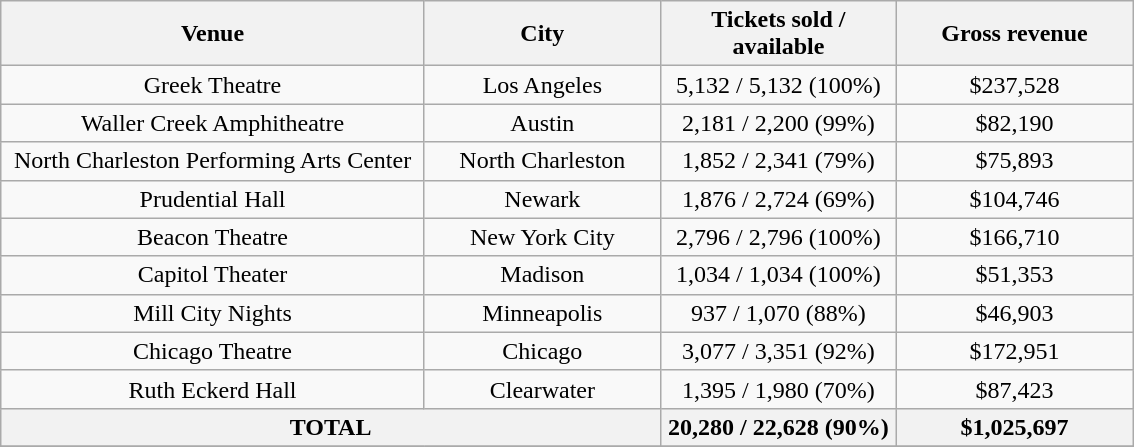<table class="wikitable" style="text-align:center">
<tr>
<th style="width:275px;">Venue</th>
<th style="width:150px;">City</th>
<th style="width:150px;">Tickets sold / available</th>
<th style="width:150px;">Gross revenue</th>
</tr>
<tr>
<td>Greek Theatre</td>
<td>Los Angeles</td>
<td>5,132 / 5,132 (100%)</td>
<td>$237,528</td>
</tr>
<tr>
<td>Waller Creek Amphitheatre</td>
<td>Austin</td>
<td>2,181 / 2,200 (99%)</td>
<td>$82,190</td>
</tr>
<tr>
<td>North Charleston Performing Arts Center</td>
<td>North Charleston</td>
<td>1,852 / 2,341 (79%)</td>
<td>$75,893</td>
</tr>
<tr>
<td>Prudential Hall</td>
<td>Newark</td>
<td>1,876 / 2,724 (69%)</td>
<td>$104,746</td>
</tr>
<tr>
<td>Beacon Theatre</td>
<td>New York City</td>
<td>2,796 / 2,796 (100%)</td>
<td>$166,710</td>
</tr>
<tr>
<td>Capitol Theater</td>
<td>Madison</td>
<td>1,034 / 1,034 (100%)</td>
<td>$51,353</td>
</tr>
<tr>
<td>Mill City Nights</td>
<td>Minneapolis</td>
<td>937 / 1,070 (88%)</td>
<td>$46,903</td>
</tr>
<tr>
<td>Chicago Theatre</td>
<td>Chicago</td>
<td>3,077 / 3,351 (92%)</td>
<td>$172,951</td>
</tr>
<tr>
<td>Ruth Eckerd Hall</td>
<td>Clearwater</td>
<td>1,395 / 1,980 (70%)</td>
<td>$87,423</td>
</tr>
<tr>
<th colspan="2">TOTAL</th>
<th>20,280 / 22,628 (90%)</th>
<th>$1,025,697</th>
</tr>
<tr>
</tr>
</table>
